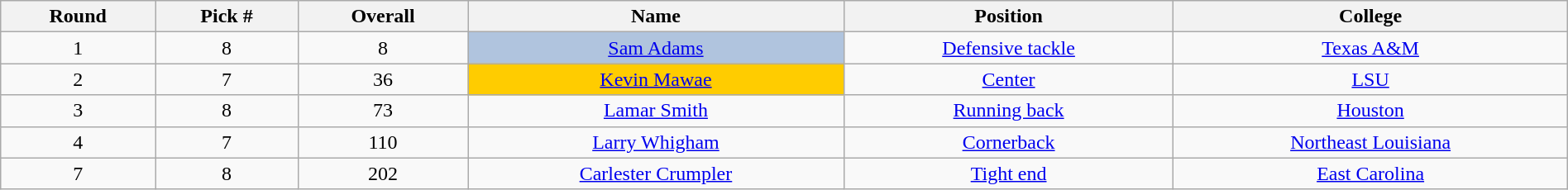<table class="wikitable sortable sortable" style="width: 100%; text-align:center">
<tr>
<th>Round</th>
<th>Pick #</th>
<th>Overall</th>
<th>Name</th>
<th>Position</th>
<th>College</th>
</tr>
<tr>
<td>1</td>
<td>8</td>
<td>8</td>
<td bgcolor=lightsteelblue><a href='#'>Sam Adams</a></td>
<td><a href='#'>Defensive tackle</a></td>
<td><a href='#'>Texas A&M</a></td>
</tr>
<tr>
<td>2</td>
<td>7</td>
<td>36</td>
<td bgcolor=#FFCC00><a href='#'>Kevin Mawae</a></td>
<td><a href='#'>Center</a></td>
<td><a href='#'>LSU</a></td>
</tr>
<tr>
<td>3</td>
<td>8</td>
<td>73</td>
<td><a href='#'>Lamar Smith</a></td>
<td><a href='#'>Running back</a></td>
<td><a href='#'>Houston</a></td>
</tr>
<tr>
<td>4</td>
<td>7</td>
<td>110</td>
<td><a href='#'>Larry Whigham</a></td>
<td><a href='#'>Cornerback</a></td>
<td><a href='#'>Northeast Louisiana</a></td>
</tr>
<tr>
<td>7</td>
<td>8</td>
<td>202</td>
<td><a href='#'>Carlester Crumpler</a></td>
<td><a href='#'>Tight end</a></td>
<td><a href='#'>East Carolina</a></td>
</tr>
</table>
